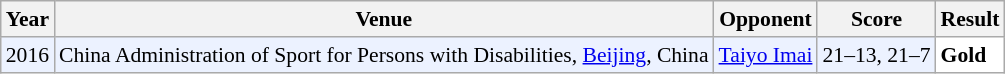<table class="sortable wikitable" style="font-size: 90%;">
<tr>
<th>Year</th>
<th>Venue</th>
<th>Opponent</th>
<th>Score</th>
<th>Result</th>
</tr>
<tr style="background:#ECF2FF">
<td align="center">2016</td>
<td align="left">China Administration of Sport for Persons with Disabilities, <a href='#'>Beijing</a>, China</td>
<td align="left"> <a href='#'>Taiyo Imai</a></td>
<td align="left">21–13, 21–7</td>
<td style="text-align:left; background:white"> <strong>Gold</strong></td>
</tr>
</table>
